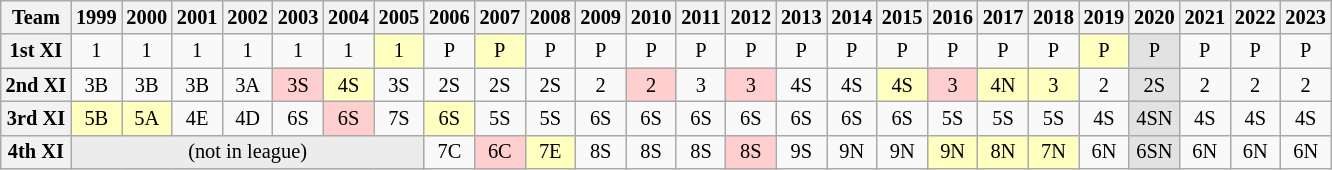<table class="wikitable" style="font-size:85%; text-align:center;">
<tr>
<th scope="col">Team</th>
<th scope="col">1999</th>
<th scope="col">2000</th>
<th scope="col">2001</th>
<th scope="col">2002</th>
<th scope="col">2003</th>
<th scope="col">2004</th>
<th scope="col">2005</th>
<th scope="col">2006</th>
<th scope="col">2007</th>
<th scope="col">2008</th>
<th scope="col">2009</th>
<th scope="col">2010</th>
<th scope="col">2011</th>
<th scope="col">2012</th>
<th scope="col">2013</th>
<th scope="col">2014</th>
<th scope="col">2015</th>
<th scope="col">2016</th>
<th scope="col">2017</th>
<th scope="col">2018</th>
<th scope="col">2019</th>
<th scope="col">2020</th>
<th scope="col">2021</th>
<th scope="col">2022</th>
<th scope="col">2023</th>
</tr>
<tr>
<th scope="row">1st XI</th>
<td>1</td>
<td>1</td>
<td>1</td>
<td>1</td>
<td>1</td>
<td>1</td>
<td bgcolor="#ffffbf">1</td>
<td>P</td>
<td bgcolor="#ffffbf">P</td>
<td>P</td>
<td>P</td>
<td>P</td>
<td>P</td>
<td>P</td>
<td>P</td>
<td>P</td>
<td>P</td>
<td>P</td>
<td>P</td>
<td>P</td>
<td bgcolor="#ffffbf">P</td>
<td bgcolor="#e2e2e2">P</td>
<td>P</td>
<td>P</td>
<td>P</td>
</tr>
<tr>
<th scope="row">2nd XI</th>
<td>3B</td>
<td>3B</td>
<td>3B</td>
<td>3A</td>
<td bgcolor="#ffcfcf">3S</td>
<td bgcolor="#ffffbf">4S</td>
<td>3S</td>
<td>2S</td>
<td>2S</td>
<td>2S</td>
<td>2</td>
<td bgcolor="#ffcfcf">2</td>
<td>3</td>
<td bgcolor="#ffcfcf">3</td>
<td>4S</td>
<td>4S</td>
<td bgcolor="#ffffbf">4S</td>
<td bgcolor="#ffcfcf">3</td>
<td bgcolor="#ffffbf">4N</td>
<td bgcolor="#ffffbf">3</td>
<td>2</td>
<td bgcolor="#e2e2e2">2S</td>
<td>2</td>
<td>2</td>
<td>2</td>
</tr>
<tr>
<th scope="row">3rd XI</th>
<td bgcolor="#ffffbf">5B</td>
<td bgcolor="#ffffbf">5A</td>
<td>4E</td>
<td>4D</td>
<td>6S</td>
<td bgcolor="#ffcfcf">6S</td>
<td>7S</td>
<td bgcolor="#ffffbf">6S</td>
<td>5S</td>
<td>5S</td>
<td>6S</td>
<td>6S</td>
<td>6S</td>
<td>6S</td>
<td>6S</td>
<td>6S</td>
<td>6S</td>
<td>5S</td>
<td>5S</td>
<td>5S</td>
<td>4S</td>
<td bgcolor="#e2e2e2">4SN</td>
<td>4S</td>
<td>4S</td>
<td>4S</td>
</tr>
<tr>
<th scope="row">4th XI</th>
<td bgcolor="#ececec" colspan="7">(not in league)</td>
<td>7C</td>
<td bgcolor="#ffcfcf">6C</td>
<td bgcolor="#ffffbf">7E</td>
<td>8S</td>
<td>8S</td>
<td>8S</td>
<td bgcolor="#ffcfcf">8S</td>
<td>9S</td>
<td>9N</td>
<td>9N</td>
<td bgcolor="#ffffbf">9N</td>
<td bgcolor="#ffffbf">8N</td>
<td bgcolor="#ffffbf">7N</td>
<td>6N</td>
<td bgcolor="#e2e2e2">6SN</td>
<td>6N</td>
<td>6N</td>
<td>6N</td>
</tr>
</table>
